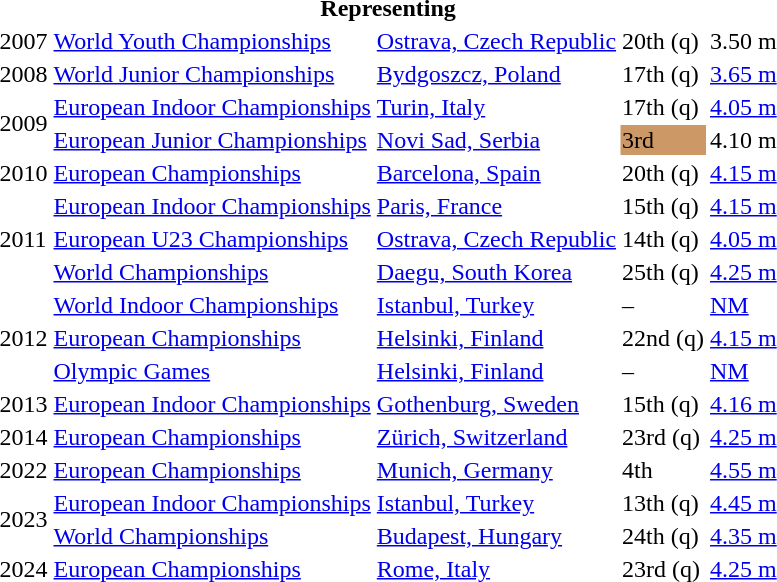<table>
<tr>
<th colspan="5">Representing </th>
</tr>
<tr>
<td>2007</td>
<td><a href='#'>World Youth Championships</a></td>
<td><a href='#'>Ostrava, Czech Republic</a></td>
<td>20th (q)</td>
<td>3.50 m</td>
</tr>
<tr>
<td>2008</td>
<td><a href='#'>World Junior Championships</a></td>
<td><a href='#'>Bydgoszcz, Poland</a></td>
<td>17th (q)</td>
<td><a href='#'>3.65 m</a></td>
</tr>
<tr>
<td rowspan=2>2009</td>
<td><a href='#'>European Indoor Championships</a></td>
<td><a href='#'>Turin, Italy</a></td>
<td>17th (q)</td>
<td><a href='#'>4.05 m</a></td>
</tr>
<tr>
<td><a href='#'>European Junior Championships</a></td>
<td><a href='#'>Novi Sad, Serbia</a></td>
<td bgcolor=cc9966>3rd</td>
<td>4.10 m</td>
</tr>
<tr>
<td>2010</td>
<td><a href='#'>European Championships</a></td>
<td><a href='#'>Barcelona, Spain</a></td>
<td>20th (q)</td>
<td><a href='#'>4.15 m</a></td>
</tr>
<tr>
<td rowspan=3>2011</td>
<td><a href='#'>European Indoor Championships</a></td>
<td><a href='#'>Paris, France</a></td>
<td>15th (q)</td>
<td><a href='#'>4.15 m</a></td>
</tr>
<tr>
<td><a href='#'>European U23 Championships</a></td>
<td><a href='#'>Ostrava, Czech Republic</a></td>
<td>14th (q)</td>
<td><a href='#'>4.05 m</a></td>
</tr>
<tr>
<td><a href='#'>World Championships</a></td>
<td><a href='#'>Daegu, South Korea</a></td>
<td>25th (q)</td>
<td><a href='#'>4.25 m</a></td>
</tr>
<tr>
<td rowspan=3>2012</td>
<td><a href='#'>World Indoor Championships</a></td>
<td><a href='#'>Istanbul, Turkey</a></td>
<td>–</td>
<td><a href='#'>NM</a></td>
</tr>
<tr>
<td><a href='#'>European Championships</a></td>
<td><a href='#'>Helsinki, Finland</a></td>
<td>22nd (q)</td>
<td><a href='#'>4.15 m</a></td>
</tr>
<tr>
<td><a href='#'>Olympic Games</a></td>
<td><a href='#'>Helsinki, Finland</a></td>
<td>–</td>
<td><a href='#'>NM</a></td>
</tr>
<tr>
<td>2013</td>
<td><a href='#'>European Indoor Championships</a></td>
<td><a href='#'>Gothenburg, Sweden</a></td>
<td>15th (q)</td>
<td><a href='#'>4.16 m</a></td>
</tr>
<tr>
<td>2014</td>
<td><a href='#'>European Championships</a></td>
<td><a href='#'>Zürich, Switzerland</a></td>
<td>23rd (q)</td>
<td><a href='#'>4.25 m</a></td>
</tr>
<tr>
<td>2022</td>
<td><a href='#'>European Championships</a></td>
<td><a href='#'>Munich, Germany</a></td>
<td>4th</td>
<td><a href='#'>4.55 m</a></td>
</tr>
<tr>
<td rowspan=2>2023</td>
<td><a href='#'>European Indoor Championships</a></td>
<td><a href='#'>Istanbul, Turkey</a></td>
<td>13th (q)</td>
<td><a href='#'>4.45 m</a></td>
</tr>
<tr>
<td><a href='#'>World Championships</a></td>
<td><a href='#'>Budapest, Hungary</a></td>
<td>24th (q)</td>
<td><a href='#'>4.35 m</a></td>
</tr>
<tr>
<td>2024</td>
<td><a href='#'>European Championships</a></td>
<td><a href='#'>Rome, Italy</a></td>
<td>23rd (q)</td>
<td><a href='#'>4.25 m</a></td>
</tr>
</table>
